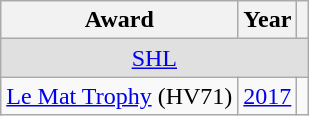<table class="wikitable">
<tr>
<th>Award</th>
<th>Year</th>
<th></th>
</tr>
<tr ALIGN="center" bgcolor="#e0e0e0">
<td colspan="3"><a href='#'>SHL</a></td>
</tr>
<tr>
<td><a href='#'>Le Mat Trophy</a> (HV71)</td>
<td><a href='#'>2017</a></td>
<td></td>
</tr>
</table>
